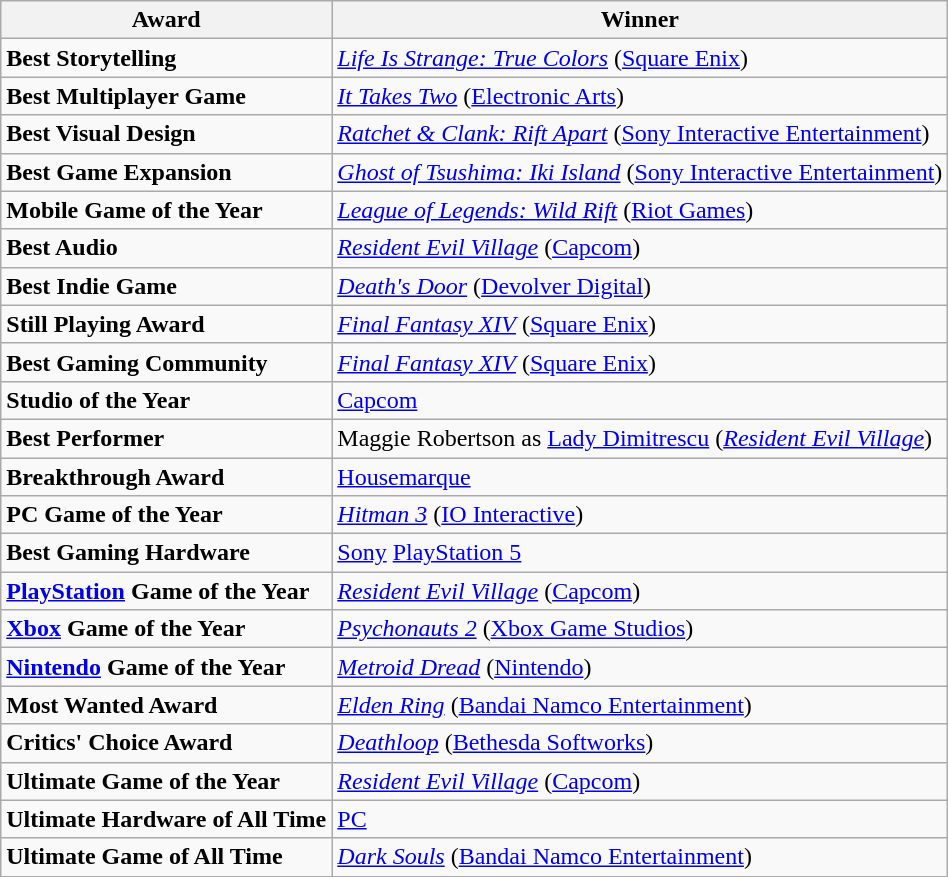<table class="wikitable">
<tr>
<th><strong>Award</strong></th>
<th><strong>Winner</strong></th>
</tr>
<tr>
<td><strong>Best Storytelling</strong></td>
<td><em><a href='#'>Life Is Strange: True Colors</a></em> (<a href='#'>Square Enix</a>)</td>
</tr>
<tr>
<td><strong>Best Multiplayer Game</strong></td>
<td><em><a href='#'>It Takes Two</a></em> (<a href='#'>Electronic Arts</a>)</td>
</tr>
<tr>
<td><strong>Best Visual Design</strong></td>
<td><em><a href='#'>Ratchet & Clank: Rift Apart</a></em> (<a href='#'>Sony Interactive Entertainment</a>)</td>
</tr>
<tr>
<td><strong>Best Game Expansion</strong></td>
<td><em><a href='#'>Ghost of Tsushima: Iki Island</a></em> (<a href='#'>Sony Interactive Entertainment</a>)</td>
</tr>
<tr>
<td><strong>Mobile Game of the Year</strong></td>
<td><em><a href='#'>League of Legends: Wild Rift</a></em> (<a href='#'>Riot Games</a>)</td>
</tr>
<tr>
<td><strong>Best Audio</strong></td>
<td><em><a href='#'>Resident Evil Village</a></em> (<a href='#'>Capcom</a>)</td>
</tr>
<tr>
<td><strong>Best Indie Game</strong></td>
<td><em><a href='#'>Death's Door</a></em> (<a href='#'>Devolver Digital</a>)</td>
</tr>
<tr>
<td><strong>Still Playing Award</strong></td>
<td><em><a href='#'>Final Fantasy XIV</a></em> (<a href='#'>Square Enix</a>)</td>
</tr>
<tr>
<td><strong>Best Gaming Community</strong></td>
<td><em><a href='#'>Final Fantasy XIV</a></em> (<a href='#'>Square Enix</a>)</td>
</tr>
<tr>
<td><strong>Studio of the Year</strong></td>
<td><a href='#'>Capcom</a></td>
</tr>
<tr>
<td><strong>Best Performer</strong></td>
<td>Maggie Robertson as <a href='#'>Lady Dimitrescu</a> (<em><a href='#'>Resident Evil Village</a></em>)</td>
</tr>
<tr>
<td><strong>Breakthrough Award</strong></td>
<td><a href='#'>Housemarque</a></td>
</tr>
<tr>
<td><strong>PC Game of the Year</strong></td>
<td><em><a href='#'>Hitman 3</a></em> (<a href='#'>IO Interactive</a>)</td>
</tr>
<tr>
<td><strong>Best Gaming Hardware</strong></td>
<td><a href='#'>Sony</a> <a href='#'>PlayStation 5</a></td>
</tr>
<tr>
<td><strong><a href='#'>PlayStation</a> Game of the Year</strong></td>
<td><em><a href='#'>Resident Evil Village</a></em> (<a href='#'>Capcom</a>)</td>
</tr>
<tr>
<td><strong><a href='#'>Xbox</a> Game of the Year</strong></td>
<td><em><a href='#'>Psychonauts 2</a></em> (<a href='#'>Xbox Game Studios</a>)</td>
</tr>
<tr>
<td><strong><a href='#'>Nintendo</a> Game of the Year</strong></td>
<td><em><a href='#'>Metroid Dread</a></em> (<a href='#'>Nintendo</a>)</td>
</tr>
<tr>
<td><strong>Most Wanted Award</strong></td>
<td><em><a href='#'>Elden Ring</a></em> (<a href='#'>Bandai Namco Entertainment</a>)</td>
</tr>
<tr>
<td><strong>Critics' Choice Award</strong></td>
<td><em><a href='#'>Deathloop</a></em> (<a href='#'>Bethesda Softworks</a>)</td>
</tr>
<tr>
<td><strong>Ultimate Game of the Year</strong></td>
<td><em><a href='#'>Resident Evil Village</a></em> (<a href='#'>Capcom</a>)</td>
</tr>
<tr>
<td><strong>Ultimate Hardware of All Time</strong></td>
<td><a href='#'>PC</a></td>
</tr>
<tr>
<td><strong>Ultimate Game of All Time</strong></td>
<td><em><a href='#'>Dark Souls</a></em> (<a href='#'>Bandai Namco Entertainment</a>)</td>
</tr>
</table>
